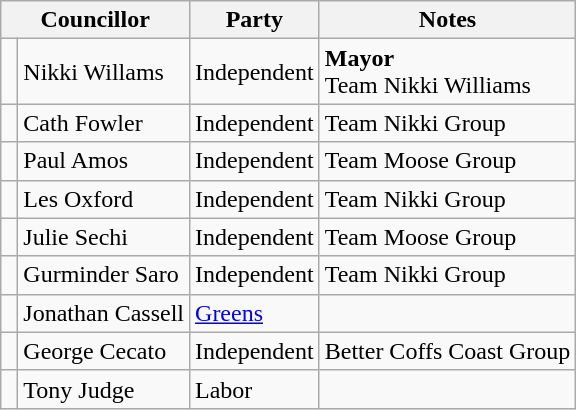<table class="wikitable">
<tr>
<th colspan="2">Councillor</th>
<th>Party</th>
<th>Notes</th>
</tr>
<tr>
<td> </td>
<td>Nikki Willams</td>
<td>Independent</td>
<td><strong>Mayor</strong> <br> Team Nikki Williams</td>
</tr>
<tr>
<td> </td>
<td>Cath Fowler</td>
<td>Independent</td>
<td>Team Nikki Group</td>
</tr>
<tr>
<td> </td>
<td>Paul Amos</td>
<td>Independent</td>
<td>Team Moose Group</td>
</tr>
<tr>
<td> </td>
<td>Les Oxford</td>
<td>Independent</td>
<td>Team Nikki Group</td>
</tr>
<tr>
<td> </td>
<td>Julie Sechi</td>
<td>Independent</td>
<td>Team Moose Group</td>
</tr>
<tr>
<td> </td>
<td>Gurminder Saro</td>
<td>Independent</td>
<td>Team Nikki Group</td>
</tr>
<tr>
<td> </td>
<td>Jonathan Cassell</td>
<td><a href='#'>Greens</a></td>
</tr>
<tr>
<td> </td>
<td>George Cecato</td>
<td>Independent</td>
<td>Better Coffs Coast Group</td>
</tr>
<tr>
<td> </td>
<td>Tony Judge</td>
<td>Labor</td>
<td></td>
</tr>
</table>
